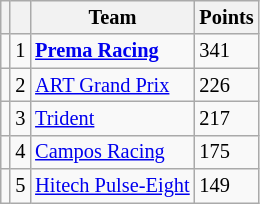<table class="wikitable" style="font-size: 85%;">
<tr>
<th></th>
<th></th>
<th>Team</th>
<th>Points</th>
</tr>
<tr>
<td align="left"></td>
<td align="center">1</td>
<td> <strong><a href='#'>Prema Racing</a></strong></td>
<td>341</td>
</tr>
<tr>
<td align="left"></td>
<td align="center">2</td>
<td> <a href='#'>ART Grand Prix</a></td>
<td>226</td>
</tr>
<tr>
<td align="left"></td>
<td align="center">3</td>
<td> <a href='#'>Trident</a></td>
<td>217</td>
</tr>
<tr>
<td align="left"></td>
<td align="center">4</td>
<td> <a href='#'>Campos Racing</a></td>
<td>175</td>
</tr>
<tr>
<td align="left"></td>
<td align="center">5</td>
<td> <a href='#'>Hitech Pulse-Eight</a></td>
<td>149</td>
</tr>
</table>
